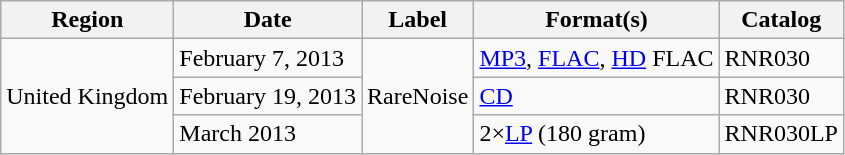<table class="wikitable">
<tr>
<th>Region</th>
<th>Date</th>
<th>Label</th>
<th>Format(s)</th>
<th>Catalog</th>
</tr>
<tr>
<td rowspan=3>United Kingdom</td>
<td>February 7, 2013</td>
<td rowspan=3>RareNoise</td>
<td><a href='#'>MP3</a>, <a href='#'>FLAC</a>, <a href='#'>HD</a> FLAC</td>
<td>RNR030</td>
</tr>
<tr>
<td>February 19, 2013</td>
<td><a href='#'>CD</a></td>
<td>RNR030</td>
</tr>
<tr>
<td>March 2013</td>
<td>2×<a href='#'>LP</a> (180 gram)</td>
<td>RNR030LP</td>
</tr>
</table>
